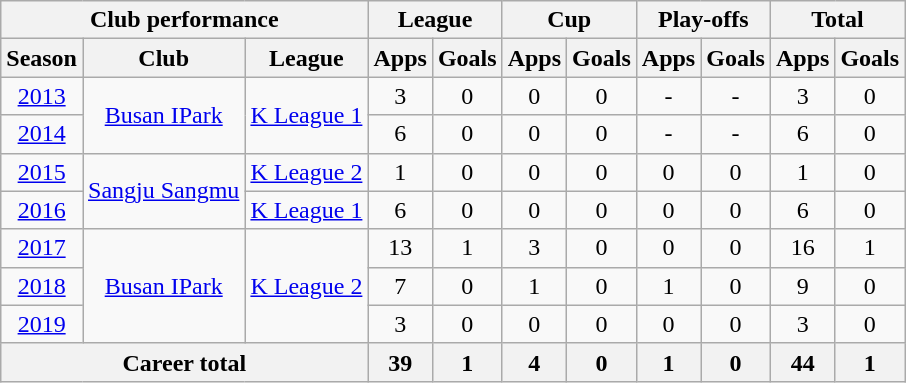<table class="wikitable" style="text-align:center">
<tr>
<th colspan=3>Club performance</th>
<th colspan=2>League</th>
<th colspan=2>Cup</th>
<th colspan=2>Play-offs</th>
<th colspan=2>Total</th>
</tr>
<tr>
<th>Season</th>
<th>Club</th>
<th>League</th>
<th>Apps</th>
<th>Goals</th>
<th>Apps</th>
<th>Goals</th>
<th>Apps</th>
<th>Goals</th>
<th>Apps</th>
<th>Goals</th>
</tr>
<tr>
<td><a href='#'>2013</a></td>
<td rowspan="2"><a href='#'>Busan IPark</a></td>
<td rowspan="2"><a href='#'>K League 1</a></td>
<td>3</td>
<td>0</td>
<td>0</td>
<td>0</td>
<td>-</td>
<td>-</td>
<td>3</td>
<td>0</td>
</tr>
<tr>
<td><a href='#'>2014</a></td>
<td>6</td>
<td>0</td>
<td>0</td>
<td>0</td>
<td>-</td>
<td>-</td>
<td>6</td>
<td>0</td>
</tr>
<tr>
<td><a href='#'>2015</a></td>
<td rowspan="2"><a href='#'>Sangju Sangmu</a></td>
<td><a href='#'>K League 2</a></td>
<td>1</td>
<td>0</td>
<td>0</td>
<td>0</td>
<td>0</td>
<td>0</td>
<td>1</td>
<td>0</td>
</tr>
<tr>
<td><a href='#'>2016</a></td>
<td rowspan="1"><a href='#'>K League 1</a></td>
<td>6</td>
<td>0</td>
<td>0</td>
<td>0</td>
<td>0</td>
<td>0</td>
<td>6</td>
<td>0</td>
</tr>
<tr>
<td><a href='#'>2017</a></td>
<td rowspan="3"><a href='#'>Busan IPark</a></td>
<td rowspan="3"><a href='#'>K League 2</a></td>
<td>13</td>
<td>1</td>
<td>3</td>
<td>0</td>
<td>0</td>
<td>0</td>
<td>16</td>
<td>1</td>
</tr>
<tr>
<td><a href='#'>2018</a></td>
<td>7</td>
<td>0</td>
<td>1</td>
<td>0</td>
<td>1</td>
<td>0</td>
<td>9</td>
<td>0</td>
</tr>
<tr>
<td><a href='#'>2019</a></td>
<td>3</td>
<td>0</td>
<td>0</td>
<td>0</td>
<td>0</td>
<td>0</td>
<td>3</td>
<td>0</td>
</tr>
<tr>
<th colspan=3>Career total</th>
<th>39</th>
<th>1</th>
<th>4</th>
<th>0</th>
<th>1</th>
<th>0</th>
<th>44</th>
<th>1</th>
</tr>
</table>
